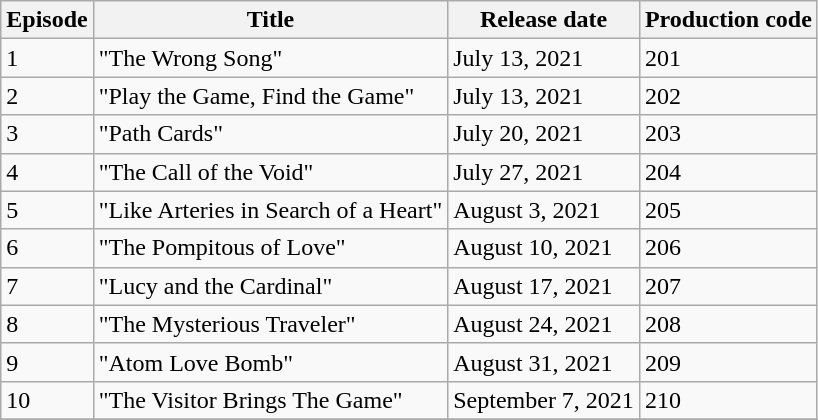<table class="wikitable">
<tr>
<th>Episode</th>
<th>Title</th>
<th>Release date</th>
<th>Production code</th>
</tr>
<tr>
<td>1</td>
<td>"The Wrong Song"</td>
<td>July 13, 2021</td>
<td>201</td>
</tr>
<tr>
<td>2</td>
<td>"Play the Game, Find the Game"</td>
<td>July 13, 2021</td>
<td>202</td>
</tr>
<tr>
<td>3</td>
<td>"Path Cards"</td>
<td>July 20, 2021</td>
<td>203</td>
</tr>
<tr>
<td>4</td>
<td>"The Call of the Void"</td>
<td>July 27, 2021</td>
<td>204</td>
</tr>
<tr>
<td>5</td>
<td>"Like Arteries in Search of a Heart"</td>
<td>August 3, 2021</td>
<td>205</td>
</tr>
<tr>
<td>6</td>
<td>"The Pompitous of Love"</td>
<td>August 10, 2021</td>
<td>206</td>
</tr>
<tr>
<td>7</td>
<td>"Lucy and the Cardinal"</td>
<td>August 17, 2021</td>
<td>207</td>
</tr>
<tr>
<td>8</td>
<td>"The Mysterious Traveler"</td>
<td>August 24, 2021</td>
<td>208</td>
</tr>
<tr>
<td>9</td>
<td>"Atom Love Bomb"</td>
<td>August 31, 2021</td>
<td>209</td>
</tr>
<tr>
<td>10</td>
<td>"The Visitor Brings The Game"</td>
<td>September 7, 2021</td>
<td>210</td>
</tr>
<tr>
</tr>
</table>
